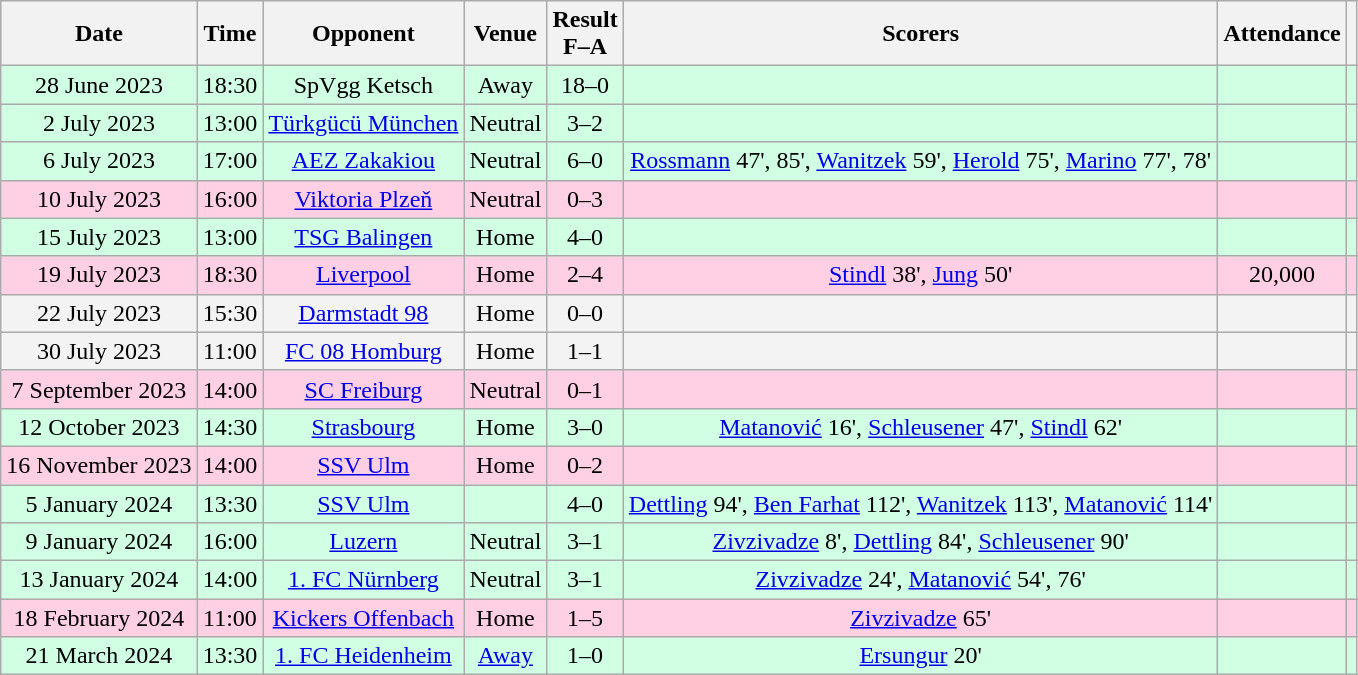<table class="wikitable sortable" style="text-align:center">
<tr>
<th>Date</th>
<th>Time</th>
<th>Opponent</th>
<th>Venue</th>
<th>Result<br>F–A</th>
<th class="unsortable">Scorers</th>
<th>Attendance</th>
<th class="unsortable"></th>
</tr>
<tr bgcolor="#d0ffe3">
<td>28 June 2023</td>
<td>18:30</td>
<td>SpVgg Ketsch</td>
<td>Away</td>
<td>18–0</td>
<td></td>
<td></td>
<td></td>
</tr>
<tr bgcolor="#d0ffe3">
<td>2 July 2023</td>
<td>13:00</td>
<td><a href='#'>Türkgücü München</a></td>
<td>Neutral</td>
<td>3–2</td>
<td></td>
<td></td>
<td></td>
</tr>
<tr bgcolor="#d0ffe3">
<td>6 July 2023</td>
<td>17:00</td>
<td><a href='#'>AEZ Zakakiou</a></td>
<td>Neutral</td>
<td>6–0</td>
<td><a href='#'>Rossmann</a> 47', 85', <a href='#'>Wanitzek</a> 59', <a href='#'>Herold</a> 75', <a href='#'>Marino</a> 77', 78'</td>
<td></td>
<td></td>
</tr>
<tr bgcolor="#ffd0e3">
<td>10 July 2023</td>
<td>16:00</td>
<td><a href='#'>Viktoria Plzeň</a></td>
<td>Neutral</td>
<td>0–3</td>
<td></td>
<td></td>
<td></td>
</tr>
<tr bgcolor="#d0ffe3">
<td>15 July 2023</td>
<td>13:00</td>
<td><a href='#'>TSG Balingen</a></td>
<td>Home</td>
<td>4–0</td>
<td></td>
<td></td>
<td></td>
</tr>
<tr bgcolor="#ffd0e3">
<td>19 July 2023</td>
<td>18:30</td>
<td><a href='#'>Liverpool</a></td>
<td>Home</td>
<td>2–4</td>
<td><a href='#'>Stindl</a> 38', <a href='#'>Jung</a> 50'</td>
<td>20,000</td>
<td></td>
</tr>
<tr bgcolor="#f3f3f3">
<td>22 July 2023</td>
<td>15:30</td>
<td><a href='#'>Darmstadt 98</a></td>
<td>Home</td>
<td>0–0</td>
<td></td>
<td></td>
<td></td>
</tr>
<tr bgcolor="#f3f3f3">
<td>30 July 2023</td>
<td>11:00</td>
<td><a href='#'>FC 08 Homburg</a></td>
<td>Home</td>
<td>1–1</td>
<td></td>
<td></td>
<td></td>
</tr>
<tr bgcolor="#ffd0e3">
<td>7 September 2023</td>
<td>14:00</td>
<td><a href='#'>SC Freiburg</a></td>
<td>Neutral</td>
<td>0–1</td>
<td></td>
<td></td>
<td></td>
</tr>
<tr bgcolor="#d0ffe3">
<td>12 October 2023</td>
<td>14:30</td>
<td><a href='#'>Strasbourg</a></td>
<td>Home</td>
<td>3–0</td>
<td><a href='#'>Matanović</a> 16', <a href='#'>Schleusener</a> 47', <a href='#'>Stindl</a> 62'</td>
<td></td>
<td></td>
</tr>
<tr bgcolor="#ffd0e3">
<td>16 November 2023</td>
<td>14:00</td>
<td><a href='#'>SSV Ulm</a></td>
<td>Home</td>
<td>0–2</td>
<td></td>
<td></td>
<td></td>
</tr>
<tr bgcolor="#d0ffe3">
<td>5 January 2024</td>
<td>13:30</td>
<td><a href='#'>SSV Ulm</a></td>
<td></td>
<td>4–0</td>
<td><a href='#'>Dettling</a> 94', <a href='#'>Ben Farhat</a> 112', <a href='#'>Wanitzek</a> 113', <a href='#'>Matanović</a> 114'</td>
<td></td>
<td></td>
</tr>
<tr bgcolor="#d0ffe3">
<td>9 January 2024</td>
<td>16:00</td>
<td><a href='#'>Luzern</a></td>
<td>Neutral</td>
<td>3–1</td>
<td><a href='#'>Zivzivadze</a> 8', <a href='#'>Dettling</a> 84', <a href='#'>Schleusener</a> 90'</td>
<td></td>
<td></td>
</tr>
<tr bgcolor="#d0ffe3">
<td>13 January 2024</td>
<td>14:00</td>
<td><a href='#'>1. FC Nürnberg</a></td>
<td>Neutral</td>
<td>3–1</td>
<td><a href='#'>Zivzivadze</a> 24', <a href='#'>Matanović</a> 54', 76'</td>
<td></td>
<td></td>
</tr>
<tr bgcolor="#ffd0e3">
<td>18 February 2024</td>
<td>11:00</td>
<td><a href='#'>Kickers Offenbach</a></td>
<td>Home</td>
<td>1–5</td>
<td><a href='#'>Zivzivadze</a> 65'</td>
<td></td>
<td></td>
</tr>
<tr bgcolor="#d0ffe3">
<td>21 March 2024</td>
<td>13:30</td>
<td><a href='#'>1. FC Heidenheim</a></td>
<td><a href='#'>Away</a></td>
<td>1–0</td>
<td><a href='#'>Ersungur</a> 20'</td>
<td></td>
<td></td>
</tr>
</table>
